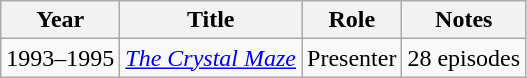<table class="wikitable">
<tr>
<th>Year</th>
<th>Title</th>
<th>Role</th>
<th>Notes</th>
</tr>
<tr>
<td>1993–1995</td>
<td><em><a href='#'>The Crystal Maze</a></em></td>
<td>Presenter</td>
<td>28 episodes</td>
</tr>
</table>
